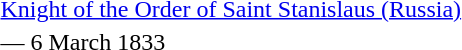<table>
<tr>
<td rowspan=2 style="width:60px; vertical-align:top;"></td>
<td><a href='#'>Knight of the Order of Saint Stanislaus (Russia)</a></td>
</tr>
<tr>
<td>— 6 March 1833</td>
</tr>
</table>
